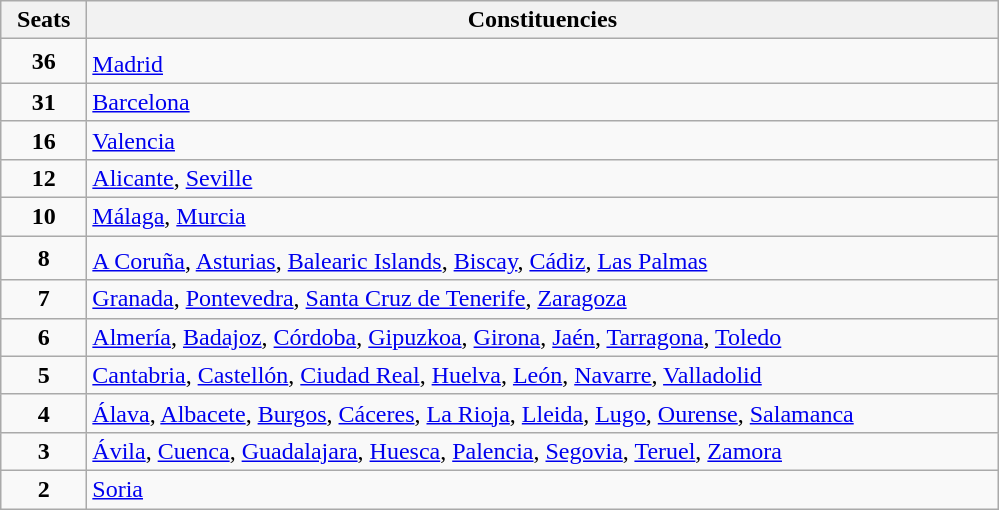<table class="wikitable" style="text-align:left;">
<tr>
<th width="50">Seats</th>
<th width="600">Constituencies</th>
</tr>
<tr>
<td align="center"><strong>36</strong></td>
<td><a href='#'>Madrid</a><sup></sup></td>
</tr>
<tr>
<td align="center"><strong>31</strong></td>
<td><a href='#'>Barcelona</a></td>
</tr>
<tr>
<td align="center"><strong>16</strong></td>
<td><a href='#'>Valencia</a></td>
</tr>
<tr>
<td align="center"><strong>12</strong></td>
<td><a href='#'>Alicante</a>, <a href='#'>Seville</a></td>
</tr>
<tr>
<td align="center"><strong>10</strong></td>
<td><a href='#'>Málaga</a>, <a href='#'>Murcia</a></td>
</tr>
<tr>
<td align="center"><strong>8</strong></td>
<td><a href='#'>A Coruña</a>, <a href='#'>Asturias</a>, <a href='#'>Balearic Islands</a>, <a href='#'>Biscay</a>, <a href='#'>Cádiz</a><sup></sup>, <a href='#'>Las Palmas</a></td>
</tr>
<tr>
<td align="center"><strong>7</strong></td>
<td><a href='#'>Granada</a>, <a href='#'>Pontevedra</a>, <a href='#'>Santa Cruz de Tenerife</a>, <a href='#'>Zaragoza</a></td>
</tr>
<tr>
<td align="center"><strong>6</strong></td>
<td><a href='#'>Almería</a>, <a href='#'>Badajoz</a>, <a href='#'>Córdoba</a>, <a href='#'>Gipuzkoa</a>, <a href='#'>Girona</a>, <a href='#'>Jaén</a>, <a href='#'>Tarragona</a>, <a href='#'>Toledo</a></td>
</tr>
<tr>
<td align="center"><strong>5</strong></td>
<td><a href='#'>Cantabria</a>, <a href='#'>Castellón</a>, <a href='#'>Ciudad Real</a>, <a href='#'>Huelva</a>, <a href='#'>León</a>, <a href='#'>Navarre</a>, <a href='#'>Valladolid</a></td>
</tr>
<tr>
<td align="center"><strong>4</strong></td>
<td><a href='#'>Álava</a>, <a href='#'>Albacete</a>, <a href='#'>Burgos</a>, <a href='#'>Cáceres</a>, <a href='#'>La Rioja</a>, <a href='#'>Lleida</a>, <a href='#'>Lugo</a>, <a href='#'>Ourense</a>, <a href='#'>Salamanca</a></td>
</tr>
<tr>
<td align="center"><strong>3</strong></td>
<td><a href='#'>Ávila</a>, <a href='#'>Cuenca</a>, <a href='#'>Guadalajara</a>, <a href='#'>Huesca</a>, <a href='#'>Palencia</a>, <a href='#'>Segovia</a>, <a href='#'>Teruel</a>, <a href='#'>Zamora</a></td>
</tr>
<tr>
<td align="center"><strong>2</strong></td>
<td><a href='#'>Soria</a></td>
</tr>
</table>
